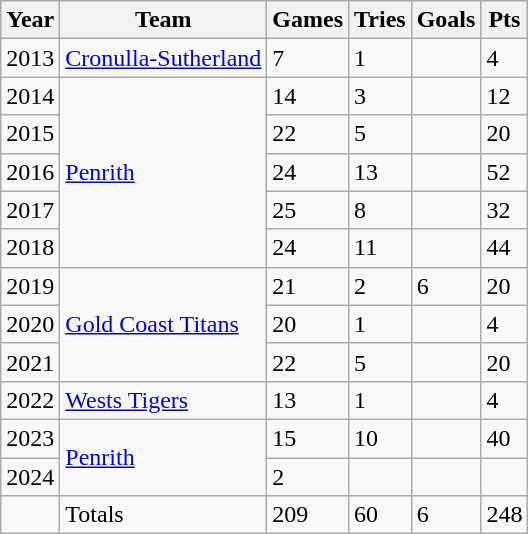<table class="wikitable">
<tr>
<th>Year</th>
<th>Team</th>
<th>Games</th>
<th>Tries</th>
<th>Goals</th>
<th>Pts</th>
</tr>
<tr>
<td>2013</td>
<td> <a href='#'>Cronulla-Sutherland</a></td>
<td>7</td>
<td>1</td>
<td></td>
<td>4</td>
</tr>
<tr>
<td>2014</td>
<td rowspan="5"> <a href='#'>Penrith</a></td>
<td>14</td>
<td>3</td>
<td></td>
<td>12</td>
</tr>
<tr>
<td>2015</td>
<td>22</td>
<td>5</td>
<td></td>
<td>20</td>
</tr>
<tr>
<td>2016</td>
<td>24</td>
<td>13</td>
<td></td>
<td>52</td>
</tr>
<tr>
<td>2017</td>
<td>25</td>
<td>8</td>
<td></td>
<td>32</td>
</tr>
<tr>
<td>2018</td>
<td>24</td>
<td>11</td>
<td></td>
<td>44</td>
</tr>
<tr>
<td>2019</td>
<td rowspan="3"> <a href='#'>Gold Coast Titans</a></td>
<td>21</td>
<td>2</td>
<td>6</td>
<td>20</td>
</tr>
<tr>
<td>2020</td>
<td>20</td>
<td>1</td>
<td></td>
<td>4</td>
</tr>
<tr>
<td>2021</td>
<td>22</td>
<td>5</td>
<td></td>
<td>20</td>
</tr>
<tr>
<td>2022</td>
<td> <a href='#'>Wests Tigers</a></td>
<td>13</td>
<td>1</td>
<td></td>
<td>4</td>
</tr>
<tr>
<td>2023</td>
<td rowspan="2"> <a href='#'>Penrith</a></td>
<td>15</td>
<td>10</td>
<td></td>
<td>40</td>
</tr>
<tr>
<td>2024</td>
<td>2</td>
<td></td>
<td></td>
<td></td>
</tr>
<tr>
<td></td>
<td>Totals</td>
<td>209</td>
<td>60</td>
<td>6</td>
<td>248</td>
</tr>
</table>
